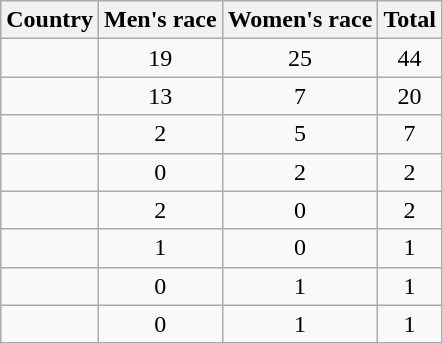<table class="wikitable sortable" style="text-align:center">
<tr>
<th>Country</th>
<th>Men's race</th>
<th>Women's race</th>
<th>Total</th>
</tr>
<tr>
<td align=left></td>
<td>19</td>
<td>25</td>
<td>44</td>
</tr>
<tr>
<td align=left></td>
<td>13</td>
<td>7</td>
<td>20</td>
</tr>
<tr>
<td align=left></td>
<td>2</td>
<td>5</td>
<td>7</td>
</tr>
<tr>
<td align=left></td>
<td>0</td>
<td>2</td>
<td>2</td>
</tr>
<tr>
<td align=left></td>
<td>2</td>
<td>0</td>
<td>2</td>
</tr>
<tr>
<td align=left></td>
<td>1</td>
<td>0</td>
<td>1</td>
</tr>
<tr>
<td align=left></td>
<td>0</td>
<td>1</td>
<td>1</td>
</tr>
<tr>
<td align=left></td>
<td>0</td>
<td>1</td>
<td>1</td>
</tr>
</table>
